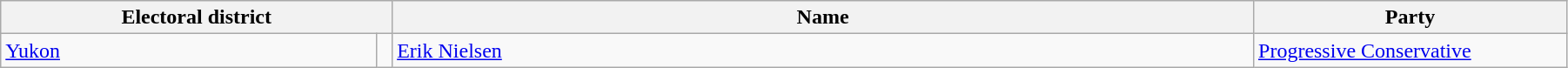<table class="wikitable" width=95%>
<tr>
<th colspan=2 width=25%>Electoral district</th>
<th>Name</th>
<th width=20%>Party</th>
</tr>
<tr>
<td width=24%><a href='#'>Yukon</a></td>
<td></td>
<td><a href='#'>Erik Nielsen</a></td>
<td><a href='#'>Progressive Conservative</a></td>
</tr>
</table>
